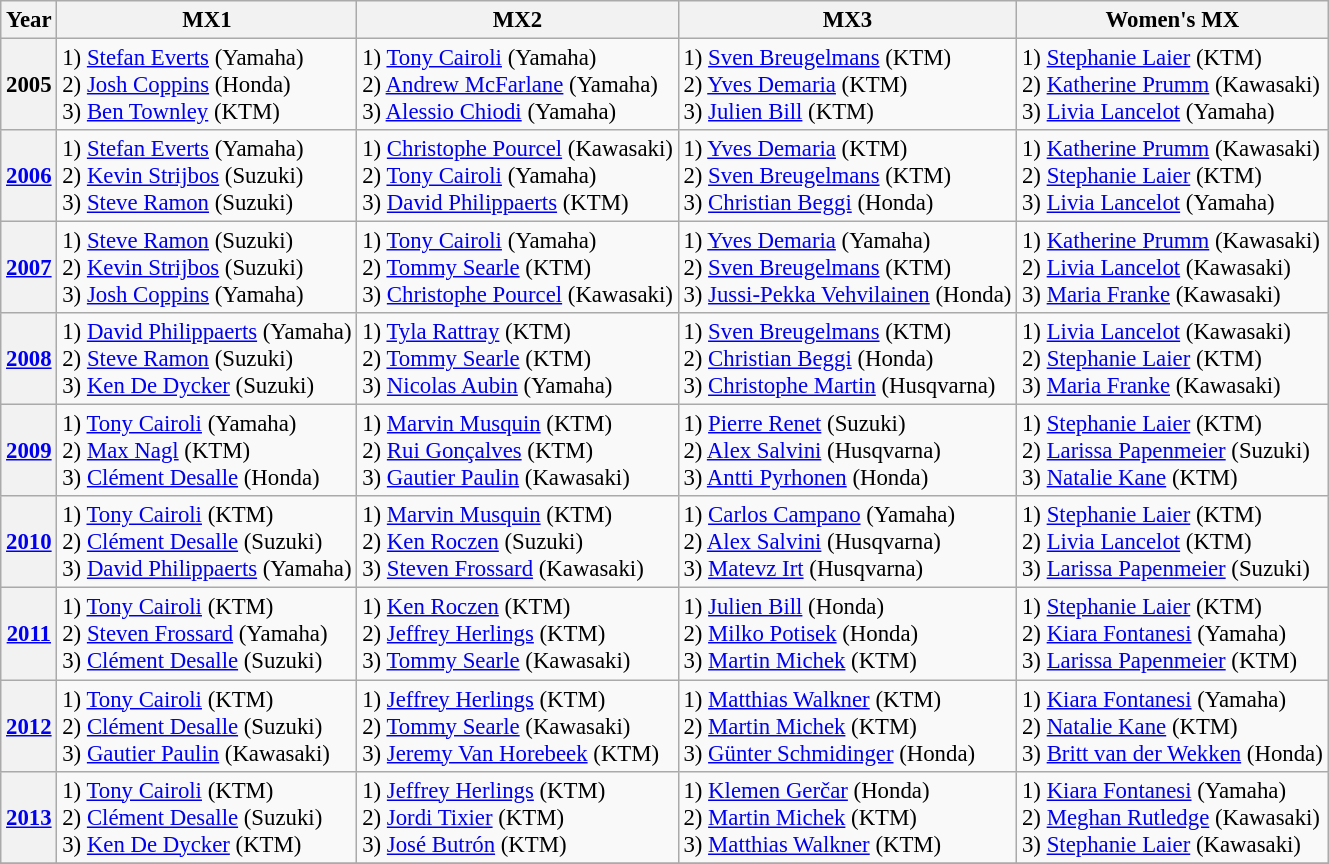<table class="wikitable" style="font-size: 95%;">
<tr>
<th>Year</th>
<th>MX1</th>
<th>MX2</th>
<th>MX3</th>
<th>Women's MX</th>
</tr>
<tr>
<th align=center>2005</th>
<td>1)  <a href='#'>Stefan Everts</a> (Yamaha)<br>2)  <a href='#'>Josh Coppins</a> (Honda)<br>3)  <a href='#'>Ben Townley</a> (KTM)</td>
<td>1)  <a href='#'>Tony Cairoli</a> (Yamaha)<br>2)  <a href='#'>Andrew McFarlane</a> (Yamaha)<br>3)  <a href='#'>Alessio Chiodi</a> (Yamaha)</td>
<td>1)  <a href='#'>Sven Breugelmans</a> (KTM)<br>2)  <a href='#'>Yves Demaria</a> (KTM)<br>3)  <a href='#'>Julien Bill</a> (KTM)</td>
<td>1)  <a href='#'>Stephanie Laier</a> (KTM)<br>2)  <a href='#'>Katherine Prumm</a> (Kawasaki)<br>3)  <a href='#'>Livia Lancelot</a> (Yamaha)</td>
</tr>
<tr>
<th align=center><a href='#'>2006</a></th>
<td>1)  <a href='#'>Stefan Everts</a> (Yamaha)<br>2)  <a href='#'>Kevin Strijbos</a> (Suzuki)<br>3)  <a href='#'>Steve Ramon</a> (Suzuki)</td>
<td>1)  <a href='#'>Christophe Pourcel</a> (Kawasaki)<br>2)  <a href='#'>Tony Cairoli</a> (Yamaha)<br>3)  <a href='#'>David Philippaerts</a> (KTM)</td>
<td>1)  <a href='#'>Yves Demaria</a> (KTM)<br>2)  <a href='#'>Sven Breugelmans</a> (KTM)<br>3)  <a href='#'>Christian Beggi</a> (Honda)</td>
<td>1)  <a href='#'>Katherine Prumm</a> (Kawasaki)<br>2)  <a href='#'>Stephanie Laier</a> (KTM)<br>3)   <a href='#'>Livia Lancelot</a> (Yamaha)</td>
</tr>
<tr>
<th align=center><a href='#'>2007</a></th>
<td>1)  <a href='#'>Steve Ramon</a> (Suzuki)<br>2)  <a href='#'>Kevin Strijbos</a> (Suzuki)<br>3)  <a href='#'>Josh Coppins</a> (Yamaha)</td>
<td>1)  <a href='#'>Tony Cairoli</a> (Yamaha)<br>2)  <a href='#'>Tommy Searle</a> (KTM)<br>3)  <a href='#'>Christophe Pourcel</a> (Kawasaki)</td>
<td>1)  <a href='#'>Yves Demaria</a> (Yamaha)<br>2)  <a href='#'>Sven Breugelmans</a> (KTM)<br>3)  <a href='#'>Jussi-Pekka Vehvilainen</a> (Honda)</td>
<td>1)  <a href='#'>Katherine Prumm</a> (Kawasaki)<br>2)  <a href='#'>Livia Lancelot</a> (Kawasaki)<br>3)  <a href='#'>Maria Franke</a> (Kawasaki)</td>
</tr>
<tr>
<th align=center><a href='#'>2008</a></th>
<td>1)  <a href='#'>David Philippaerts</a>  (Yamaha)<br>2)  <a href='#'>Steve Ramon</a> (Suzuki)<br>3)  <a href='#'>Ken De Dycker</a> (Suzuki)</td>
<td>1)  <a href='#'>Tyla Rattray</a> (KTM)<br>2)  <a href='#'>Tommy Searle</a> (KTM)<br>3)  <a href='#'>Nicolas Aubin</a> (Yamaha)</td>
<td>1)  <a href='#'>Sven Breugelmans</a> (KTM)<br>2)  <a href='#'>Christian Beggi</a> (Honda)<br>3)  <a href='#'>Christophe Martin</a> (Husqvarna)</td>
<td>1)  <a href='#'>Livia Lancelot</a> (Kawasaki)<br>2)  <a href='#'>Stephanie Laier</a> (KTM)<br>3)  <a href='#'>Maria Franke</a> (Kawasaki)</td>
</tr>
<tr>
<th align=center><a href='#'>2009</a></th>
<td>1)  <a href='#'>Tony Cairoli</a>  (Yamaha)<br>2)  <a href='#'>Max Nagl</a> (KTM)<br>3)  <a href='#'>Clément Desalle</a> (Honda)</td>
<td>1)  <a href='#'>Marvin Musquin</a> (KTM)<br>2)  <a href='#'>Rui Gonçalves</a> (KTM)<br>3)  <a href='#'>Gautier Paulin</a> (Kawasaki)</td>
<td>1)  <a href='#'>Pierre Renet</a> (Suzuki)<br>2)  <a href='#'>Alex Salvini</a> (Husqvarna)<br>3)  <a href='#'>Antti Pyrhonen</a> (Honda)</td>
<td>1)  <a href='#'>Stephanie Laier</a> (KTM)<br>2)  <a href='#'>Larissa Papenmeier</a> (Suzuki)<br>3)  <a href='#'>Natalie Kane</a> (KTM)</td>
</tr>
<tr>
<th align=center><a href='#'>2010</a></th>
<td>1)  <a href='#'>Tony Cairoli</a>  (KTM)<br>2)  <a href='#'>Clément Desalle</a> (Suzuki)<br>3)  <a href='#'>David Philippaerts</a>  (Yamaha)</td>
<td>1)  <a href='#'>Marvin Musquin</a> (KTM)<br>2)  <a href='#'>Ken Roczen</a> (Suzuki)<br>3)  <a href='#'>Steven Frossard</a> (Kawasaki)</td>
<td>1)  <a href='#'>Carlos Campano</a> (Yamaha)<br>2)  <a href='#'>Alex Salvini</a> (Husqvarna)<br>3)  <a href='#'>Matevz Irt</a> (Husqvarna)</td>
<td>1)  <a href='#'>Stephanie Laier</a> (KTM)<br>2)  <a href='#'>Livia Lancelot</a> (KTM)<br>3)  <a href='#'>Larissa Papenmeier</a> (Suzuki)</td>
</tr>
<tr>
<th align=center><a href='#'>2011</a></th>
<td>1)  <a href='#'>Tony Cairoli</a> (KTM)<br>2)  <a href='#'>Steven Frossard</a> (Yamaha)<br>3)  <a href='#'>Clément Desalle</a> (Suzuki)</td>
<td>1)  <a href='#'>Ken Roczen</a> (KTM)<br>2)  <a href='#'>Jeffrey Herlings</a> (KTM)<br>3)  <a href='#'>Tommy Searle</a> (Kawasaki)</td>
<td>1)  <a href='#'>Julien Bill</a> (Honda)<br>2)  <a href='#'>Milko Potisek</a> (Honda)<br>3)  <a href='#'>Martin Michek</a> (KTM)</td>
<td>1)  <a href='#'>Stephanie Laier</a> (KTM)<br>2)  <a href='#'>Kiara Fontanesi</a> (Yamaha)<br>3)  <a href='#'>Larissa Papenmeier</a> (KTM)</td>
</tr>
<tr>
<th align=center><a href='#'>2012</a></th>
<td>1)  <a href='#'>Tony Cairoli</a> (KTM)<br>2)  <a href='#'>Clément Desalle</a> (Suzuki)<br>3)  <a href='#'>Gautier Paulin</a> (Kawasaki)</td>
<td>1)  <a href='#'>Jeffrey Herlings</a> (KTM)<br>2)  <a href='#'>Tommy Searle</a> (Kawasaki)<br>3)  <a href='#'>Jeremy Van Horebeek</a> (KTM)</td>
<td>1)  <a href='#'>Matthias Walkner</a> (KTM)<br>2)  <a href='#'>Martin Michek</a> (KTM)<br>3)  <a href='#'>Günter Schmidinger</a> (Honda)</td>
<td>1)  <a href='#'>Kiara Fontanesi</a> (Yamaha)<br>2)  <a href='#'>Natalie Kane</a> (KTM)<br>3)  <a href='#'>Britt van der Wekken</a> (Honda)</td>
</tr>
<tr>
<th align=center><a href='#'>2013</a></th>
<td>1)  <a href='#'>Tony Cairoli</a> (KTM)<br>2)  <a href='#'>Clément Desalle</a> (Suzuki)<br>3)  <a href='#'>Ken De Dycker</a> (KTM)</td>
<td>1)  <a href='#'>Jeffrey Herlings</a> (KTM)<br>2)  <a href='#'>Jordi Tixier</a> (KTM)<br>3)  <a href='#'>José Butrón</a> (KTM)</td>
<td>1)  <a href='#'>Klemen Gerčar</a> (Honda)<br>2)  <a href='#'>Martin Michek</a> (KTM)<br>3)  <a href='#'>Matthias Walkner</a> (KTM)</td>
<td>1)  <a href='#'>Kiara Fontanesi</a> (Yamaha)<br>2)  <a href='#'>Meghan Rutledge</a> (Kawasaki)<br>3)  <a href='#'>Stephanie Laier</a> (Kawasaki)</td>
</tr>
<tr>
</tr>
</table>
